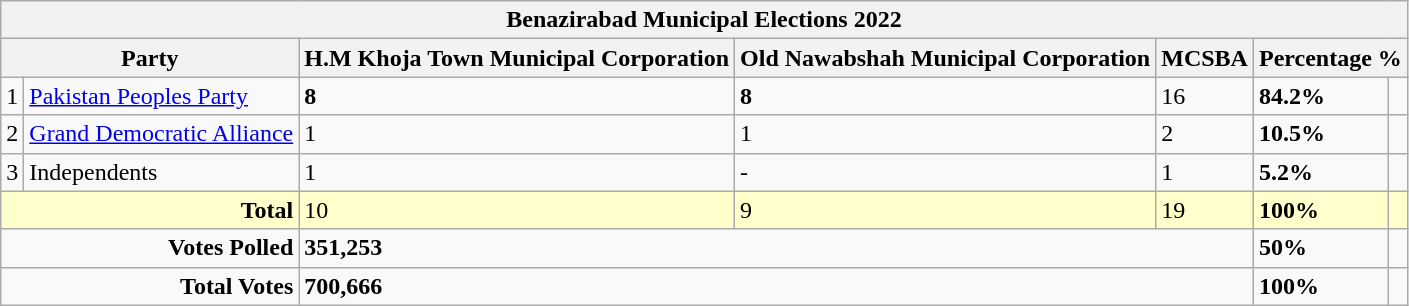<table class="wikitable">
<tr>
<th colspan="7">Benazirabad Municipal Elections 2022</th>
</tr>
<tr>
<th colspan="2">Party</th>
<th>H.M Khoja Town Municipal Corporation</th>
<th>Old Nawabshah Municipal Corporation</th>
<th>MCSBA</th>
<th colspan="2">Percentage %</th>
</tr>
<tr>
<td>1</td>
<td> <a href='#'>Pakistan Peoples Party</a></td>
<td><strong>8</strong></td>
<td><strong>8</strong></td>
<td>16</td>
<td><strong>84.2%</strong></td>
<td></td>
</tr>
<tr>
<td>2</td>
<td> <a href='#'>Grand Democratic Alliance</a></td>
<td>1</td>
<td>1</td>
<td>2</td>
<td><strong>10.5%</strong></td>
<td></td>
</tr>
<tr>
<td>3</td>
<td>Independents</td>
<td>1</td>
<td>-</td>
<td>1</td>
<td><strong>5.2%</strong></td>
<td></td>
</tr>
<tr style="border: 1px solid black; background: #ffffcc;">
<td colspan="2" align=right><strong>Total</strong></td>
<td>10</td>
<td>9</td>
<td>19</td>
<td><strong>100%</strong></td>
<td></td>
</tr>
<tr>
<td colspan="2" align=right><strong>Votes Polled</strong></td>
<td colspan="3"><strong>351,253</strong></td>
<td><strong>50%</strong></td>
<td></td>
</tr>
<tr>
<td colspan="2" align=right><strong>Total Votes</strong></td>
<td colspan="3"><strong>700,666</strong></td>
<td><strong>100%</strong></td>
<td></td>
</tr>
</table>
